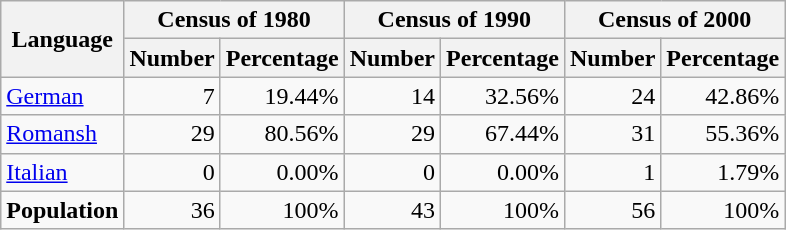<table class="wikitable">
<tr ---->
<th rowspan="2">Language</th>
<th colspan="2">Census of 1980</th>
<th colspan="2">Census of 1990</th>
<th colspan="2">Census of 2000</th>
</tr>
<tr ---->
<th>Number</th>
<th>Percentage</th>
<th>Number</th>
<th>Percentage</th>
<th>Number</th>
<th>Percentage</th>
</tr>
<tr ---->
<td><a href='#'>German</a></td>
<td align=right>7</td>
<td align=right>19.44%</td>
<td align=right>14</td>
<td align=right>32.56%</td>
<td align=right>24</td>
<td align=right>42.86%</td>
</tr>
<tr ---->
<td><a href='#'>Romansh</a></td>
<td align=right>29</td>
<td align=right>80.56%</td>
<td align=right>29</td>
<td align=right>67.44%</td>
<td align=right>31</td>
<td align=right>55.36%</td>
</tr>
<tr ---->
<td><a href='#'>Italian</a></td>
<td align=right>0</td>
<td align=right>0.00%</td>
<td align=right>0</td>
<td align=right>0.00%</td>
<td align=right>1</td>
<td align=right>1.79%</td>
</tr>
<tr ---->
<td><strong>Population</strong></td>
<td align=right>36</td>
<td align=right>100%</td>
<td align=right>43</td>
<td align=right>100%</td>
<td align=right>56</td>
<td align=right>100%</td>
</tr>
</table>
